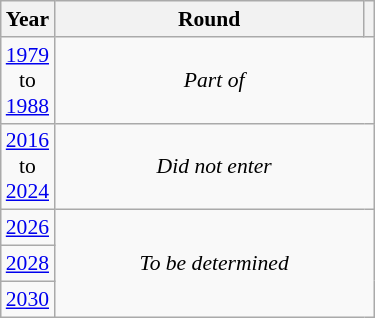<table class="wikitable" style="text-align: center; font-size:90%">
<tr>
<th>Year</th>
<th style="width:200px">Round</th>
<th></th>
</tr>
<tr>
<td><a href='#'>1979</a><br>to<br><a href='#'>1988</a></td>
<td colspan="2"><em>Part of </em></td>
</tr>
<tr>
<td><a href='#'>2016</a><br>to<br><a href='#'>2024</a></td>
<td colspan="2"><em>Did not enter</em></td>
</tr>
<tr>
<td><a href='#'>2026</a></td>
<td colspan="2" rowspan="3"><em>To be determined</em></td>
</tr>
<tr>
<td><a href='#'>2028</a></td>
</tr>
<tr>
<td><a href='#'>2030</a></td>
</tr>
</table>
